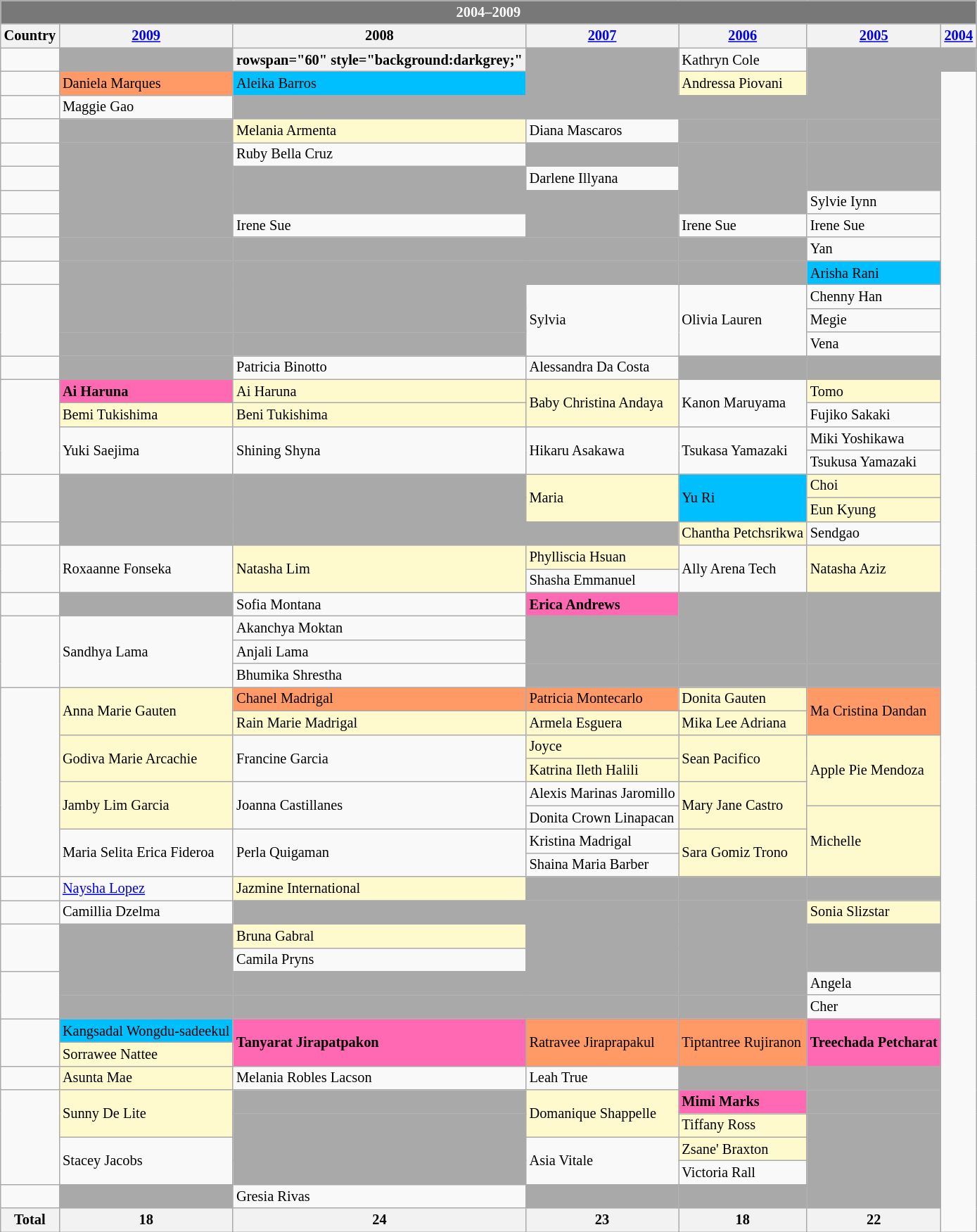<table class="wikitable collapsible autocollapse" style="font-size: 85%; text-align:left">
<tr>
<th colspan="7" style="background-color:#787878;color:#FFFFFF;">2004–2009</th>
</tr>
<tr>
<th><strong>Country</strong></th>
<th><strong><a href='#'>2009</a></strong></th>
<th><strong>2008</strong></th>
<th><strong><a href='#'>2007</a></strong></th>
<th><strong><a href='#'>2006</a></strong></th>
<th><strong><a href='#'>2005</a></strong></th>
<th><strong><a href='#'>2004</a></strong></th>
</tr>
<tr>
<td></td>
<td style="background:darkgrey;"></td>
<th>rowspan="60" style="background:darkgrey;" </th>
<td style="background:darkgrey;"></td>
<td>Kathryn Cole</td>
<td style="background:darkgrey;"></td>
<td style="background:darkgrey;"></td>
</tr>
<tr>
<td></td>
<td style="background:#FF9966;">Daniela Marques</td>
<td style="background:#00BFFF;">Aleika Barros</td>
<td style="background:darkgrey;"></td>
<td style="background:#FFFACD;">Andressa Piovani</td>
<td style="background:darkgrey;"></td>
</tr>
<tr>
<td></td>
<td>Maggie Gao</td>
<td colspan="4" scope="row" style="background:darkgrey;"></td>
</tr>
<tr>
<td></td>
<td style="background:darkgrey;"></td>
<td style="background:#FFFACD;">Melania Armenta</td>
<td>Diana Mascaros</td>
<td scope="row" style="background:darkgrey;"></td>
<td style="background:darkgrey;"></td>
</tr>
<tr>
<td></td>
<td style="background:darkgrey;"></td>
<td>Ruby Bella Cruz</td>
<td scope="row" style="background:darkgrey;"></td>
<td style="background:darkgrey;"></td>
<td style="background:darkgrey;"></td>
</tr>
<tr>
<td></td>
<td style="background:darkgrey;"></td>
<td style="background:darkgrey;"></td>
<td>Darlene Illyana</td>
<td scope="row" style="background:darkgrey;"></td>
<td style="background:darkgrey;"></td>
</tr>
<tr>
<td></td>
<td style="background:darkgrey;"></td>
<td style="background:darkgrey;"></td>
<td style="background:darkgrey;"></td>
<td style="background:darkgrey;"></td>
<td>Sylvie Iynn</td>
</tr>
<tr>
<td></td>
<td style="background:darkgrey;"></td>
<td>Irene Sue</td>
<td style="background:darkgrey;"></td>
<td>Irene Sue</td>
<td>Irene Sue</td>
</tr>
<tr>
<td></td>
<td style="background:darkgrey;"></td>
<td style="background:darkgrey;"></td>
<td style="background:darkgrey;"></td>
<td style="background:darkgrey;"></td>
<td>Yan</td>
</tr>
<tr>
<td></td>
<td style="background:darkgrey;"></td>
<td style="background:darkgrey;"></td>
<td style="background:darkgrey;"></td>
<td style="background:darkgrey;"></td>
<td style="background:#00BFFF;">Arisha Rani</td>
</tr>
<tr>
<td rowspan="3"></td>
<td style="background:darkgrey;"></td>
<td style="background:darkgrey;"></td>
<td rowspan="3">Sylvia</td>
<td rowspan="3">Olivia Lauren</td>
<td>Chenny Han</td>
</tr>
<tr>
<td style="background:darkgrey;"></td>
<td style="background:darkgrey;"></td>
<td>Megie</td>
</tr>
<tr>
<td style="background:darkgrey;"></td>
<td style="background:darkgrey;"></td>
<td>Vena</td>
</tr>
<tr>
<td></td>
<td style="background:darkgrey;"></td>
<td>Patricia Binotto</td>
<td>Alessandra Da Costa</td>
<td scope="row" style="background:darkgrey;"></td>
<td style="background:darkgrey;"></td>
</tr>
<tr>
<td rowspan="4"></td>
<td style="background:hotpink;"><strong>Ai Haruna</strong></td>
<td style="background:#FFFACD;">Ai Haruna</td>
<td rowspan="2" style="background:#FFFACD;">Baby Christina Andaya</td>
<td rowspan="2">Kanon Maruyama</td>
<td style="background:#FFFACD;">Tomo</td>
</tr>
<tr>
<td style="background:#FFFACD;">Bemi Tukishima</td>
<td style="background:#FFFACD;">Beni Tukishima</td>
<td>Fujiko Sakaki</td>
</tr>
<tr>
<td rowspan="2">Yuki Saejima</td>
<td rowspan="2">Shining Shyna</td>
<td rowspan="2">Hikaru Asakawa</td>
<td rowspan="2">Tsukasa Yamazaki</td>
<td>Miki Yoshikawa</td>
</tr>
<tr>
<td>Tsukusa Yamazaki</td>
</tr>
<tr>
<td rowspan="2"></td>
<td style="background:darkgrey;"></td>
<td style="background:darkgrey;"></td>
<td rowspan="2" style="background:#FFFACD;">Maria</td>
<td rowspan="2" style="background:#00BFFF;">Yu Ri</td>
<td style="background:#FFFACD;">Choi</td>
</tr>
<tr>
<td style="background:darkgrey;"></td>
<td style="background:darkgrey;"></td>
<td style="background:#FFFACD;">Eun Kyung</td>
</tr>
<tr>
<td></td>
<td style="background:darkgrey;"></td>
<td style="background:darkgrey;"></td>
<td style="background:darkgrey;"></td>
<td style="background:#FFFACD;">Chantha Petchsrikwa</td>
<td>Sendgao</td>
</tr>
<tr>
<td rowspan="2"></td>
<td rowspan="2">Roxaanne Fonseka</td>
<td rowspan="2" style="background:#FFFACD;">Natasha Lim</td>
<td style="background:#FFFACD;">Phylliscia Hsuan</td>
<td rowspan="2">Ally Arena Tech</td>
<td rowspan="2" style="background:#FFFACD;">Natasha Aziz</td>
</tr>
<tr>
<td>Shasha Emmanuel</td>
</tr>
<tr>
<td></td>
<td style="background:darkgrey;"></td>
<td>Sofia Montana</td>
<td style="background:hotpink;"><strong>Erica Andrews</strong></td>
<td style="background:darkgrey;"></td>
<td style="background:darkgrey;"></td>
</tr>
<tr>
<td rowspan="3"></td>
<td rowspan="3">Sandhya Lama</td>
<td>Akanchya Moktan</td>
<td style="background:darkgrey;"></td>
<td style="background:darkgrey;"></td>
<td style="background:darkgrey;"></td>
</tr>
<tr>
<td>Anjali Lama</td>
<td style="background:darkgrey;"></td>
<td style="background:darkgrey;"></td>
<td style="background:darkgrey;"></td>
</tr>
<tr>
<td>Bhumika Shrestha</td>
<td style="background:darkgrey;"></td>
<td style="background:darkgrey;"></td>
<td style="background:darkgrey;"></td>
</tr>
<tr>
<td rowspan="8"></td>
<td rowspan="2" style="background:#FFFACD;">Anna Marie Gauten</td>
<td style="background:#FF9966;">Chanel Madrigal</td>
<td style="background:#FF9966;">Patricia Montecarlo</td>
<td style="background:#FFFACD;">Donita Gauten</td>
<td rowspan="2" style="background:#FF9966;">Ma Cristina Dandan</td>
</tr>
<tr>
<td style="background:#FFFACD;">Rain Marie Madrigal</td>
<td style="background:#FFFACD;">Armela Esguera</td>
<td style="background:#FFFACD;">Mika Lee Adriana</td>
</tr>
<tr>
<td rowspan="2" style="background:#FFFACD;">Godiva Marie Arcachie</td>
<td rowspan="2">Francine Garcia</td>
<td style="background:#FFFACD;">Joyce</td>
<td rowspan="2" style="background:#FFFACD;">Sean Pacifico</td>
<td rowspan="3" style="background:#FFFACD;">Apple Pie Mendoza</td>
</tr>
<tr>
<td style="background:#FFFACD;">Katrina Ileth Halili</td>
</tr>
<tr>
<td rowspan="2" style="background:#FFFACD;">Jamby Lim Garcia</td>
<td rowspan="2">Joanna Castillanes</td>
<td>Alexis Marinas Jaromillo</td>
<td rowspan="2" style="background:#FFFACD;">Mary Jane Castro</td>
</tr>
<tr>
<td>Donita Crown Linapacan</td>
<td rowspan="3" style="background:#FFFACD;">Michelle</td>
</tr>
<tr>
<td rowspan="2">Maria Selita Erica Fideroa</td>
<td rowspan="2">Perla Quigaman</td>
<td>Kristina Madrigal</td>
<td rowspan="2" style="background:#FFFACD;">Sara Gomiz Trono</td>
</tr>
<tr>
<td>Shaina Maria Barber</td>
</tr>
<tr>
<td></td>
<td><a href='#'>Naysha Lopez</a></td>
<td style="background:#FFFACD;">Jazmine International</td>
<td scope="col" style="background:darkgrey;"></td>
<td style="background:darkgrey;"></td>
<td style="background:darkgrey;"></td>
</tr>
<tr>
<td></td>
<td>Camillia Dzelma</td>
<td style="background:darkgrey;"></td>
<td style="background:darkgrey;"></td>
<td style="background:darkgrey;"></td>
<td style="background:#FFFACD;">Sonia Slizstar</td>
</tr>
<tr>
<td rowspan="2"></td>
<td style="background:darkgrey;"></td>
<td style="background:#FFFACD;">Bruna Gabral</td>
<td style="background:darkgrey;"></td>
<td style="background:darkgrey;"></td>
<td style="background:darkgrey;"></td>
</tr>
<tr>
<td style="background:darkgrey;"></td>
<td>Camila Pryns</td>
<td style="background:darkgrey;"></td>
<td style="background:darkgrey;"></td>
<td style="background:darkgrey;"></td>
</tr>
<tr>
<td rowspan="2"></td>
<td style="background:darkgrey;"></td>
<td style="background:darkgrey;"></td>
<td style="background:darkgrey;"></td>
<td style="background:darkgrey;"></td>
<td>Angela</td>
</tr>
<tr>
<td style="background:darkgrey;"></td>
<td style="background:darkgrey;"></td>
<td style="background:darkgrey;"></td>
<td style="background:darkgrey;"></td>
<td>Cher</td>
</tr>
<tr>
<td rowspan="2"></td>
<td style="background:#00BFFF;">Kangsadal Wongdu-sadeekul</td>
<td rowspan="2" style="background:hotpink;"><strong>Tanyarat Jirapatpakon</strong></td>
<td rowspan="2" style="background:#FF9966;">Ratravee Jiraprapakul</td>
<td rowspan="2" style="background:#FF9966;">Tiptantree Rujiranon</td>
<td rowspan="2" style="background:hotpink;"><strong>Treechada Petcharat</strong></td>
</tr>
<tr>
<td style="background:#FFFACD;">Sorrawee Nattee</td>
</tr>
<tr>
<td></td>
<td style="background:#FFFACD;">Asunta Mae</td>
<td>Melania Robles Lacson</td>
<td>Leah True</td>
<td scope="col" style="background:darkgrey;"></td>
<td style="background:darkgrey;"></td>
</tr>
<tr>
<td rowspan="4"></td>
<td rowspan="2" style="background:#FFFACD;">Sunny De Lite</td>
<td style="background:darkgrey;"></td>
<td rowspan="2" style="background:#FFFACD;">Domanique Shappelle</td>
<td style="background:hotpink;"><strong>Mimi Marks</strong></td>
<td style="background:darkgrey;"></td>
</tr>
<tr>
<td style="background:darkgrey;"></td>
<td style="background:#FFFACD;">Tiffany Ross</td>
<td style="background:darkgrey;"></td>
</tr>
<tr>
<td rowspan="2">Stacey Jacobs</td>
<td style="background:darkgrey;"></td>
<td rowspan="2">Asia Vitale</td>
<td style="background:#FFFACD;">Zsane' Braxton</td>
<td style="background:darkgrey;"></td>
</tr>
<tr>
<td style="background:darkgrey;"></td>
<td>Victoria Rall</td>
<td style="background:darkgrey;"></td>
</tr>
<tr>
<td></td>
<td style="background:darkgrey;"></td>
<td>Gresia Rivas</td>
<td scope="col" style="background:darkgrey;"></td>
<td style="background:darkgrey;"></td>
<td style="background:darkgrey;"></td>
</tr>
<tr>
<th>Total</th>
<th>18</th>
<th>24</th>
<th>23</th>
<th>18</th>
<th>22</th>
</tr>
</table>
